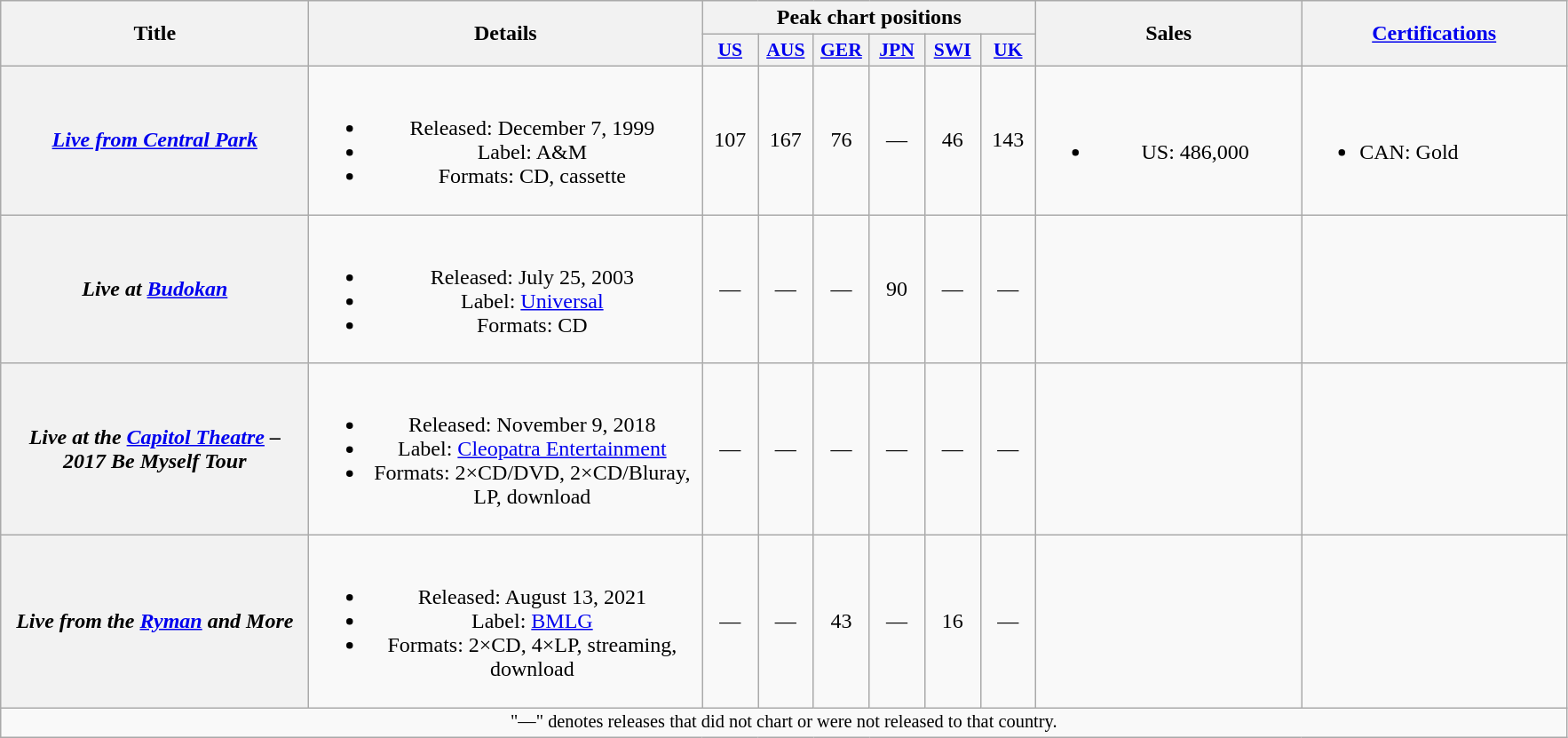<table class="wikitable plainrowheaders" style="text-align:center;">
<tr>
<th rowspan="2" style="width:14em;">Title</th>
<th rowspan="2" style="width:18em;">Details</th>
<th colspan="6">Peak chart positions</th>
<th scope="col" rowspan="2" style="width:12em;">Sales</th>
<th rowspan="2" style="width:12em;"><a href='#'>Certifications</a></th>
</tr>
<tr style="font-size:90%;">
<th style="width:35px;"><a href='#'>US</a><br></th>
<th style="width:35px;"><a href='#'>AUS</a><br></th>
<th style="width:35px;"><a href='#'>GER</a><br></th>
<th style="width:35px;"><a href='#'>JPN</a><br></th>
<th style="width:35px;"><a href='#'>SWI</a><br></th>
<th style="width:35px;"><a href='#'>UK</a><br></th>
</tr>
<tr>
<th scope="row"><em><a href='#'>Live from Central Park</a></em></th>
<td><br><ul><li>Released: December 7, 1999</li><li>Label: A&M</li><li>Formats: CD, cassette</li></ul></td>
<td>107</td>
<td>167</td>
<td>76</td>
<td>—</td>
<td>46</td>
<td>143</td>
<td><br><ul><li>US: 486,000</li></ul></td>
<td style="text-align:left;"><br><ul><li>CAN: Gold</li></ul></td>
</tr>
<tr>
<th scope="row"><em>Live at <a href='#'>Budokan</a></em></th>
<td><br><ul><li>Released: July 25, 2003</li><li>Label: <a href='#'>Universal</a></li><li>Formats: CD</li></ul></td>
<td>—</td>
<td>—</td>
<td>—</td>
<td>90</td>
<td>—</td>
<td>—</td>
<td></td>
<td></td>
</tr>
<tr>
<th scope="row"><em>Live at the <a href='#'>Capitol Theatre</a> – 2017 Be Myself Tour</em></th>
<td><br><ul><li>Released: November 9, 2018</li><li>Label: <a href='#'>Cleopatra Entertainment</a></li><li>Formats: 2×CD/DVD, 2×CD/Bluray, LP, download</li></ul></td>
<td>—</td>
<td>—</td>
<td>—</td>
<td>—</td>
<td>—</td>
<td>—</td>
<td></td>
<td></td>
</tr>
<tr>
<th scope="row"><em>Live from the <a href='#'>Ryman</a> and More</em></th>
<td><br><ul><li>Released: August 13, 2021</li><li>Label: <a href='#'>BMLG</a></li><li>Formats: 2×CD, 4×LP, streaming, download</li></ul></td>
<td>—</td>
<td>—</td>
<td>43</td>
<td>—</td>
<td>16</td>
<td>—</td>
<td></td>
<td></td>
</tr>
<tr>
<td colspan="10" style="font-size:85%">"—" denotes releases that did not chart or were not released to that country.</td>
</tr>
</table>
